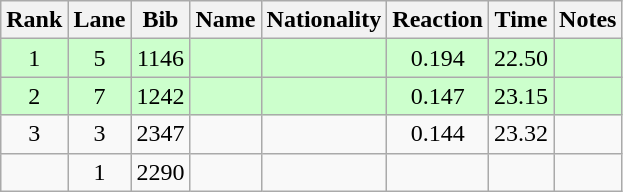<table class="wikitable sortable" style="text-align:center">
<tr>
<th>Rank</th>
<th>Lane</th>
<th>Bib</th>
<th>Name</th>
<th>Nationality</th>
<th>Reaction</th>
<th>Time</th>
<th>Notes</th>
</tr>
<tr bgcolor=ccffcc>
<td>1</td>
<td>5</td>
<td>1146</td>
<td align=left></td>
<td align=left></td>
<td>0.194</td>
<td>22.50</td>
<td><strong></strong></td>
</tr>
<tr bgcolor=ccffcc>
<td>2</td>
<td>7</td>
<td>1242</td>
<td align=left></td>
<td align=left></td>
<td>0.147</td>
<td>23.15</td>
<td><strong></strong></td>
</tr>
<tr>
<td>3</td>
<td>3</td>
<td>2347</td>
<td align=left></td>
<td align=left></td>
<td>0.144</td>
<td>23.32</td>
<td></td>
</tr>
<tr>
<td></td>
<td>1</td>
<td>2290</td>
<td align=left></td>
<td align=left></td>
<td></td>
<td></td>
<td><strong></strong></td>
</tr>
</table>
